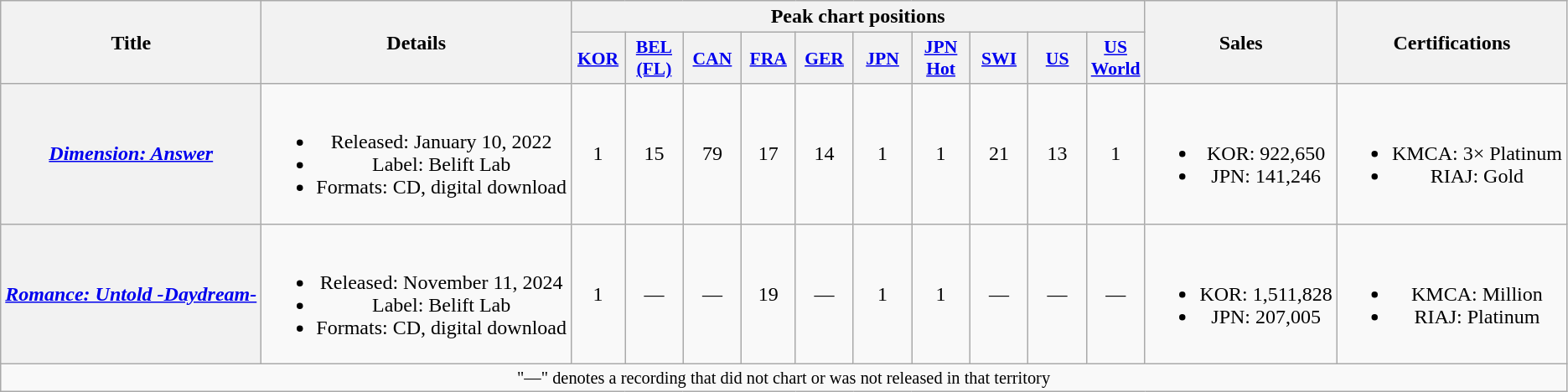<table class="wikitable plainrowheaders" style="text-align:center">
<tr>
<th scope="col" rowspan="2">Title</th>
<th scope="col" rowspan="2">Details</th>
<th scope="col" colspan="10">Peak chart positions</th>
<th scope="col" rowspan="2">Sales</th>
<th scope="col" rowspan="2">Certifications</th>
</tr>
<tr>
<th scope="col" style="font-size:90%; width:2.5em"><a href='#'>KOR</a><br></th>
<th scope="col" style="width:2.75em;font-size:90%"><a href='#'>BEL<br>(FL)</a><br></th>
<th scope="col" style="width:2.75em;font-size:90%"><a href='#'>CAN</a><br></th>
<th scope="col" style="font-size:90%; width:2.5em"><a href='#'>FRA</a><br></th>
<th scope="col" style="width:2.75em;font-size:90%"><a href='#'>GER</a><br></th>
<th scope="col" style="width:2.75em;font-size:90%"><a href='#'>JPN</a><br></th>
<th scope="col" style="width:2.75em;font-size:90%"><a href='#'>JPN Hot</a><br></th>
<th scope="col" style="width:2.75em;font-size:90%"><a href='#'>SWI</a><br></th>
<th scope="col" style="width:2.75em;font-size:90%"><a href='#'>US</a><br></th>
<th scope="col" style="width:2.75em;font-size:90%"><a href='#'>US World</a><br></th>
</tr>
<tr>
<th scope="row"><em><a href='#'>Dimension: Answer</a></em></th>
<td><br><ul><li>Released: January 10, 2022</li><li>Label: Belift Lab</li><li>Formats: CD, digital download</li></ul></td>
<td>1</td>
<td>15</td>
<td>79</td>
<td>17</td>
<td>14</td>
<td>1</td>
<td>1</td>
<td>21</td>
<td>13</td>
<td>1</td>
<td><br><ul><li>KOR: 922,650</li><li>JPN: 141,246 </li></ul></td>
<td><br><ul><li>KMCA: 3× Platinum</li><li>RIAJ: Gold </li></ul></td>
</tr>
<tr>
<th scope="row"><em><a href='#'>Romance: Untold -Daydream-</a></em></th>
<td><br><ul><li>Released: November 11, 2024</li><li>Label: Belift Lab</li><li>Formats: CD, digital download</li></ul></td>
<td>1</td>
<td>—</td>
<td>—</td>
<td>19</td>
<td>—</td>
<td>1</td>
<td>1</td>
<td>—</td>
<td>—</td>
<td>—</td>
<td><br><ul><li>KOR: 1,511,828</li><li>JPN: 207,005 </li></ul></td>
<td><br><ul><li>KMCA: Million</li><li>RIAJ: Platinum </li></ul></td>
</tr>
<tr>
<td colspan="14" style="font-size:85%">"—" denotes a recording that did not chart or was not released in that territory</td>
</tr>
</table>
